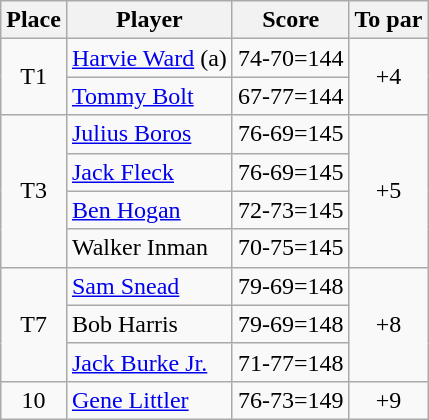<table class=wikitable>
<tr>
<th>Place</th>
<th>Player</th>
<th>Score</th>
<th>To par</th>
</tr>
<tr>
<td rowspan=2 align=center>T1</td>
<td> <a href='#'>Harvie Ward</a> (a)</td>
<td>74-70=144</td>
<td rowspan=2 align=center>+4</td>
</tr>
<tr>
<td> <a href='#'>Tommy Bolt</a></td>
<td>67-77=144</td>
</tr>
<tr>
<td rowspan=4 align=center>T3</td>
<td> <a href='#'>Julius Boros</a></td>
<td>76-69=145</td>
<td rowspan=4 align=center>+5</td>
</tr>
<tr>
<td> <a href='#'>Jack Fleck</a></td>
<td>76-69=145</td>
</tr>
<tr>
<td> <a href='#'>Ben Hogan</a></td>
<td>72-73=145</td>
</tr>
<tr>
<td> Walker Inman</td>
<td>70-75=145</td>
</tr>
<tr>
<td rowspan=3 align=center>T7</td>
<td> <a href='#'>Sam Snead</a></td>
<td>79-69=148</td>
<td rowspan=3 align=center>+8</td>
</tr>
<tr>
<td> Bob Harris</td>
<td>79-69=148</td>
</tr>
<tr>
<td> <a href='#'>Jack Burke Jr.</a></td>
<td>71-77=148</td>
</tr>
<tr>
<td align=center>10</td>
<td> <a href='#'>Gene Littler</a></td>
<td>76-73=149</td>
<td align=center>+9</td>
</tr>
</table>
